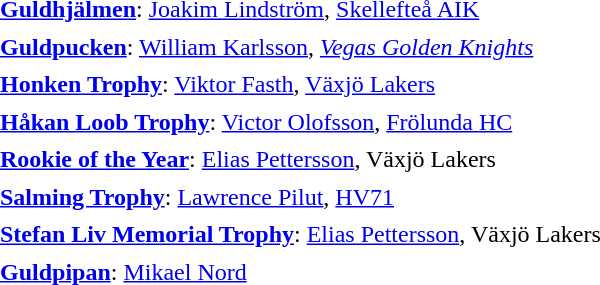<table cellpadding="3" cellspacing="1">
<tr>
<td><strong><a href='#'>Guldhjälmen</a></strong>: <a href='#'>Joakim Lindström</a>, <a href='#'>Skellefteå AIK</a></td>
</tr>
<tr>
<td><strong><a href='#'>Guldpucken</a></strong>: <a href='#'>William Karlsson</a>, <em><a href='#'>Vegas Golden Knights</a></em></td>
</tr>
<tr>
<td><strong><a href='#'>Honken Trophy</a></strong>: <a href='#'>Viktor Fasth</a>, <a href='#'>Växjö Lakers</a></td>
</tr>
<tr>
<td><strong><a href='#'>Håkan Loob Trophy</a></strong>: <a href='#'>Victor Olofsson</a>, <a href='#'>Frölunda HC</a></td>
</tr>
<tr>
<td><strong><a href='#'>Rookie of the Year</a></strong>: <a href='#'>Elias Pettersson</a>, Växjö Lakers</td>
</tr>
<tr>
<td><strong><a href='#'>Salming Trophy</a></strong>: <a href='#'>Lawrence Pilut</a>, <a href='#'>HV71</a></td>
</tr>
<tr>
<td><strong><a href='#'>Stefan Liv Memorial Trophy</a></strong>: <a href='#'>Elias Pettersson</a>, Växjö Lakers</td>
</tr>
<tr>
<td><strong><a href='#'>Guldpipan</a></strong>: <a href='#'>Mikael Nord</a></td>
</tr>
</table>
